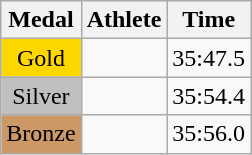<table class="wikitable">
<tr>
<th>Medal</th>
<th>Athlete</th>
<th>Time</th>
</tr>
<tr>
<td style="text-align:center;background-color:gold;">Gold</td>
<td></td>
<td>35:47.5</td>
</tr>
<tr>
<td style="text-align:center;background-color:silver;">Silver</td>
<td></td>
<td>35:54.4</td>
</tr>
<tr>
<td style="text-align:center;background-color:#CC9966;">Bronze</td>
<td></td>
<td>35:56.0</td>
</tr>
</table>
